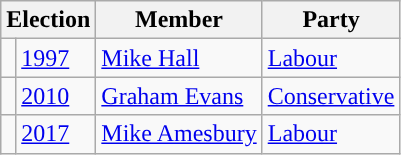<table class="wikitable">
<tr>
<th colspan="2">Election</th>
<th>Member</th>
<th>Party</th>
</tr>
<tr>
<td style="color:inherit;background-color: "></td>
<td><a href='#'>1997</a></td>
<td><a href='#'>Mike Hall</a></td>
<td><a href='#'>Labour</a></td>
</tr>
<tr>
<td style="color:inherit;background-color: "></td>
<td><a href='#'>2010</a></td>
<td><a href='#'>Graham Evans</a></td>
<td><a href='#'>Conservative</a></td>
</tr>
<tr>
<td style="color:inherit;background-color: "></td>
<td><a href='#'>2017</a></td>
<td><a href='#'>Mike Amesbury</a></td>
<td><a href='#'>Labour</a></td>
</tr>
</table>
